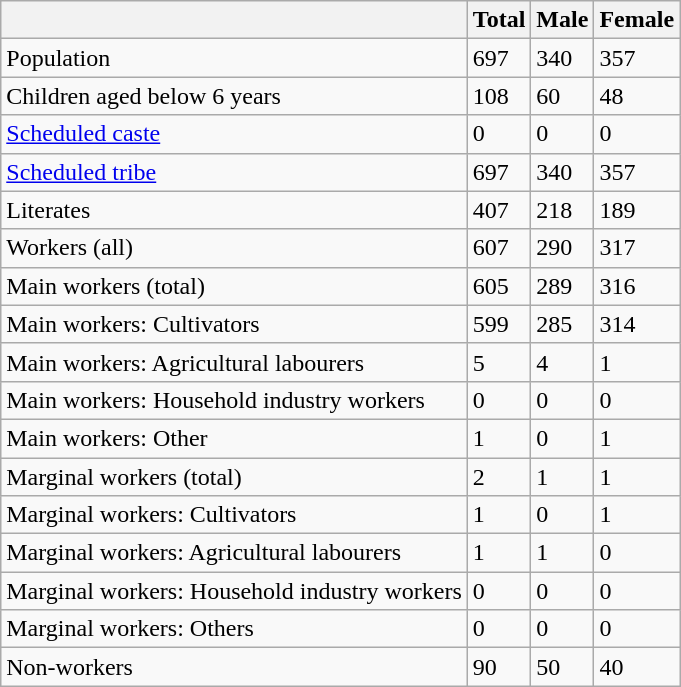<table class="wikitable sortable">
<tr>
<th></th>
<th>Total</th>
<th>Male</th>
<th>Female</th>
</tr>
<tr>
<td>Population</td>
<td>697</td>
<td>340</td>
<td>357</td>
</tr>
<tr>
<td>Children aged below 6 years</td>
<td>108</td>
<td>60</td>
<td>48</td>
</tr>
<tr>
<td><a href='#'>Scheduled caste</a></td>
<td>0</td>
<td>0</td>
<td>0</td>
</tr>
<tr>
<td><a href='#'>Scheduled tribe</a></td>
<td>697</td>
<td>340</td>
<td>357</td>
</tr>
<tr>
<td>Literates</td>
<td>407</td>
<td>218</td>
<td>189</td>
</tr>
<tr>
<td>Workers (all)</td>
<td>607</td>
<td>290</td>
<td>317</td>
</tr>
<tr>
<td>Main workers (total)</td>
<td>605</td>
<td>289</td>
<td>316</td>
</tr>
<tr>
<td>Main workers: Cultivators</td>
<td>599</td>
<td>285</td>
<td>314</td>
</tr>
<tr>
<td>Main workers: Agricultural labourers</td>
<td>5</td>
<td>4</td>
<td>1</td>
</tr>
<tr>
<td>Main workers: Household industry workers</td>
<td>0</td>
<td>0</td>
<td>0</td>
</tr>
<tr>
<td>Main workers: Other</td>
<td>1</td>
<td>0</td>
<td>1</td>
</tr>
<tr>
<td>Marginal workers (total)</td>
<td>2</td>
<td>1</td>
<td>1</td>
</tr>
<tr>
<td>Marginal workers: Cultivators</td>
<td>1</td>
<td>0</td>
<td>1</td>
</tr>
<tr>
<td>Marginal workers: Agricultural labourers</td>
<td>1</td>
<td>1</td>
<td>0</td>
</tr>
<tr>
<td>Marginal workers: Household industry workers</td>
<td>0</td>
<td>0</td>
<td>0</td>
</tr>
<tr>
<td>Marginal workers: Others</td>
<td>0</td>
<td>0</td>
<td>0</td>
</tr>
<tr>
<td>Non-workers</td>
<td>90</td>
<td>50</td>
<td>40</td>
</tr>
</table>
